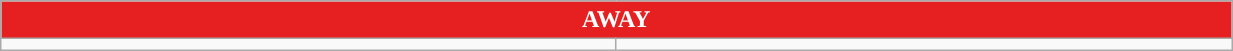<table class="wikitable collapsible collapsed" style="width:65%">
<tr>
<th colspan=6 ! style="color:white; background:#E62020">AWAY</th>
</tr>
<tr>
<td></td>
<td></td>
</tr>
</table>
